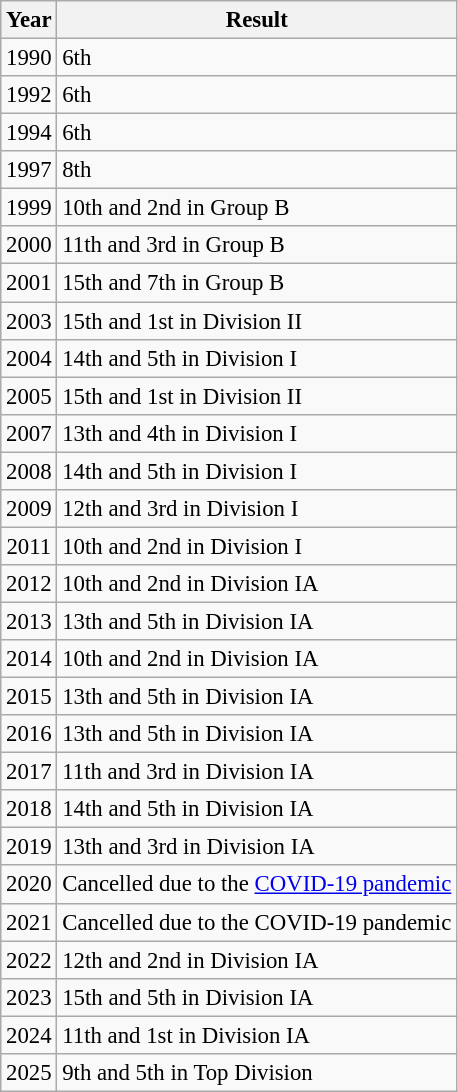<table class="wikitable" style="font-size: 95%;">
<tr>
<th scope="col">Year</th>
<th scope="col">Result</th>
</tr>
<tr>
<td align="center">1990</td>
<td>6th</td>
</tr>
<tr>
<td align="center">1992</td>
<td>6th</td>
</tr>
<tr>
<td align="center">1994</td>
<td>6th</td>
</tr>
<tr>
<td align="center">1997</td>
<td>8th</td>
</tr>
<tr>
<td align="center">1999</td>
<td>10th and 2nd in Group B</td>
</tr>
<tr>
<td align="center">2000</td>
<td>11th and 3rd in Group B</td>
</tr>
<tr>
<td align="center">2001</td>
<td>15th and 7th in Group B</td>
</tr>
<tr>
<td align="center">2003</td>
<td>15th and 1st in Division II</td>
</tr>
<tr>
<td align="center">2004</td>
<td>14th and 5th in Division I</td>
</tr>
<tr>
<td align="center">2005</td>
<td>15th and 1st in Division II</td>
</tr>
<tr>
<td align="center">2007</td>
<td>13th and 4th in Division I</td>
</tr>
<tr>
<td align="center">2008</td>
<td>14th and 5th in Division I</td>
</tr>
<tr>
<td align="center">2009</td>
<td>12th and 3rd in Division I</td>
</tr>
<tr>
<td align="center">2011</td>
<td>10th and 2nd in Division I</td>
</tr>
<tr>
<td align="center">2012</td>
<td>10th and 2nd in Division IA</td>
</tr>
<tr>
<td align="center">2013</td>
<td>13th and 5th in Division IA</td>
</tr>
<tr>
<td align="center">2014</td>
<td>10th and 2nd in Division IA</td>
</tr>
<tr>
<td align="center">2015</td>
<td>13th and 5th in Division IA</td>
</tr>
<tr>
<td align="center">2016</td>
<td>13th and 5th in Division IA</td>
</tr>
<tr>
<td align="center">2017</td>
<td>11th and 3rd in Division IA</td>
</tr>
<tr>
<td align="center">2018</td>
<td>14th and 5th in Division IA</td>
</tr>
<tr>
<td align="center">2019</td>
<td>13th and 3rd in Division IA</td>
</tr>
<tr>
<td align="center">2020</td>
<td>Cancelled due to the <a href='#'>COVID-19 pandemic</a></td>
</tr>
<tr>
<td align="center">2021</td>
<td>Cancelled due to the COVID-19 pandemic</td>
</tr>
<tr>
<td align="center">2022</td>
<td>12th and 2nd in Division IA</td>
</tr>
<tr>
<td align="center">2023</td>
<td>15th and 5th in Division IA</td>
</tr>
<tr>
<td align="center">2024</td>
<td>11th and 1st in Division IA</td>
</tr>
<tr>
<td align="center">2025</td>
<td>9th and 5th in Top Division</td>
</tr>
</table>
